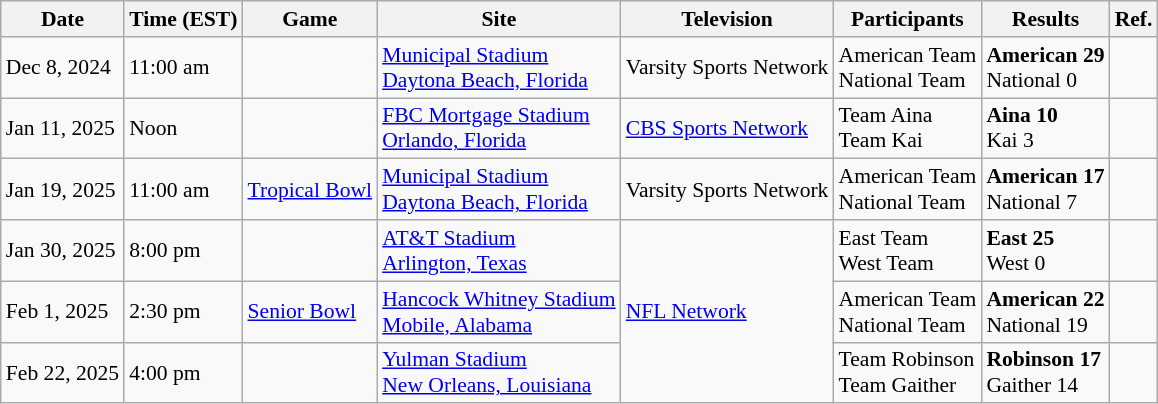<table class="wikitable" style="font-size:90%">
<tr>
<th>Date</th>
<th>Time (EST)</th>
<th>Game</th>
<th>Site</th>
<th>Television</th>
<th>Participants</th>
<th>Results</th>
<th>Ref.</th>
</tr>
<tr>
<td>Dec 8, 2024</td>
<td>11:00 am</td>
<td></td>
<td><a href='#'>Municipal Stadium</a><br><a href='#'>Daytona Beach, Florida</a></td>
<td>Varsity Sports Network</td>
<td>American Team<br>National Team</td>
<td><strong>American 29</strong><br>National 0</td>
<td></td>
</tr>
<tr>
<td>Jan 11, 2025</td>
<td>Noon</td>
<td></td>
<td><a href='#'>FBC Mortgage Stadium</a><br><a href='#'>Orlando, Florida</a></td>
<td><a href='#'>CBS Sports Network</a></td>
<td>Team Aina<br>Team Kai</td>
<td><strong>Aina 10</strong><br>Kai 3</td>
<td></td>
</tr>
<tr>
<td>Jan 19, 2025</td>
<td>11:00 am</td>
<td><a href='#'>Tropical Bowl</a></td>
<td><a href='#'>Municipal Stadium</a><br><a href='#'>Daytona Beach, Florida</a></td>
<td>Varsity Sports Network</td>
<td>American Team<br>National Team</td>
<td><strong>American 17</strong><br>National 7</td>
<td></td>
</tr>
<tr>
<td>Jan 30, 2025</td>
<td>8:00 pm</td>
<td></td>
<td><a href='#'>AT&T Stadium</a><br><a href='#'>Arlington, Texas</a></td>
<td rowspan=3><a href='#'>NFL Network</a></td>
<td>East Team<br>West Team</td>
<td><strong>East 25</strong><br>West 0</td>
<td></td>
</tr>
<tr>
<td>Feb 1, 2025</td>
<td>2:30 pm</td>
<td><a href='#'>Senior Bowl</a></td>
<td><a href='#'>Hancock Whitney Stadium</a><br><a href='#'>Mobile, Alabama</a></td>
<td>American Team<br>National Team</td>
<td><strong>American 22</strong><br>National 19</td>
<td></td>
</tr>
<tr>
<td>Feb 22, 2025</td>
<td>4:00 pm</td>
<td></td>
<td><a href='#'>Yulman Stadium</a><br><a href='#'>New Orleans, Louisiana</a></td>
<td>Team Robinson<br>Team Gaither</td>
<td><strong>Robinson 17</strong><br>Gaither 14</td>
<td></td>
</tr>
</table>
